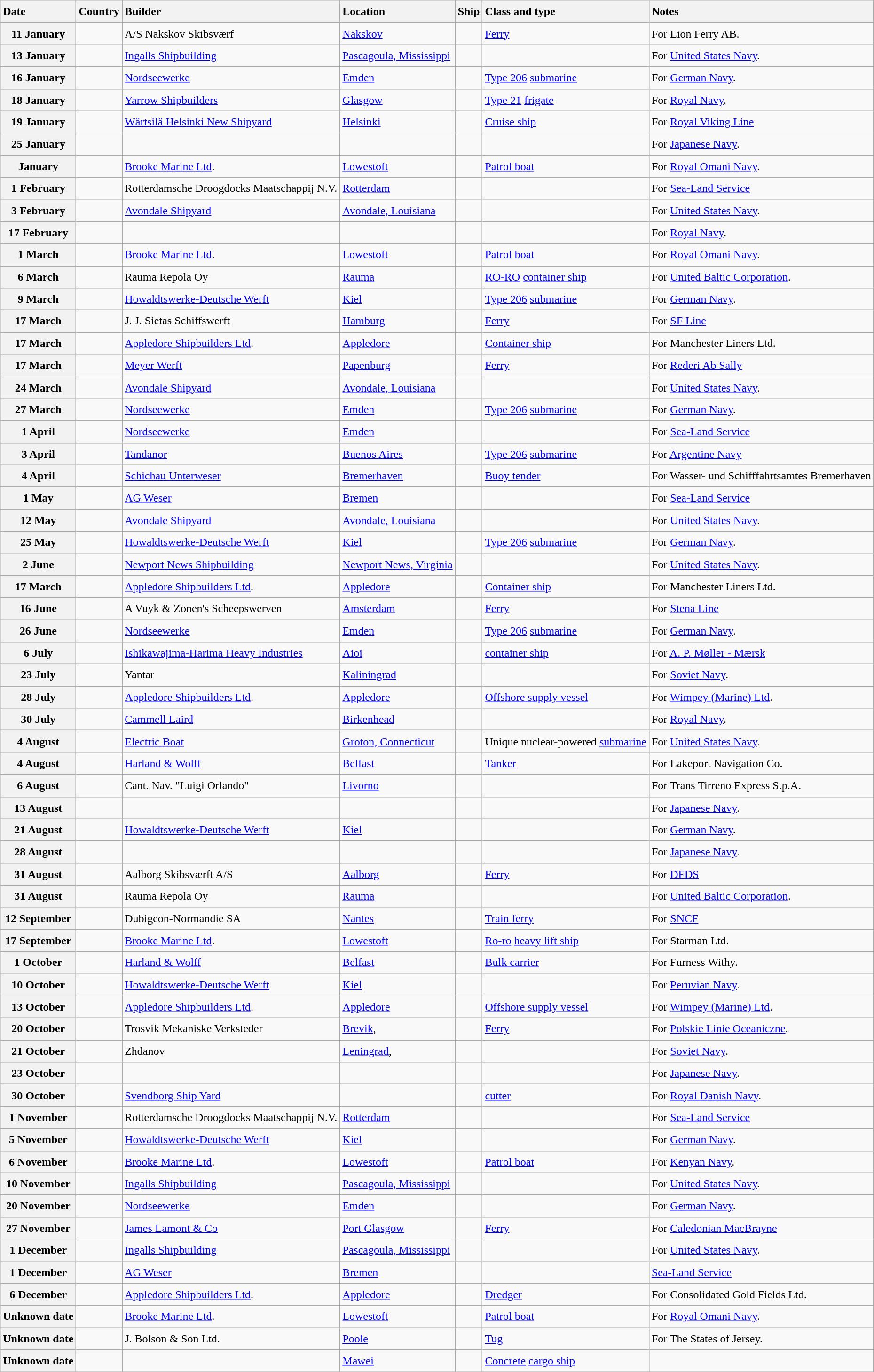<table class="wikitable sortable" style="font-size:1.00em; line-height:1.5em;">
<tr>
<th style="text-align: left;">Date</th>
<th style="text-align: left;">Country</th>
<th style="text-align: left;">Builder</th>
<th style="text-align: left;">Location</th>
<th style="text-align: left;">Ship</th>
<th style="text-align: left;">Class and type</th>
<th style="text-align: left;">Notes</th>
</tr>
<tr ---->
<th>11 January</th>
<td></td>
<td>A/S Nakskov Skibsværf</td>
<td><a href='#'>Nakskov</a></td>
<td><strong></strong></td>
<td><a href='#'>Ferry</a></td>
<td>For Lion Ferry AB.</td>
</tr>
<tr ---->
<th>13 January</th>
<td></td>
<td><a href='#'>Ingalls Shipbuilding</a></td>
<td><a href='#'>Pascagoula, Mississippi</a></td>
<td><strong></strong></td>
<td></td>
<td>For <a href='#'>United States Navy</a>.</td>
</tr>
<tr ---->
<th>16 January</th>
<td></td>
<td><a href='#'>Nordseewerke</a></td>
<td><a href='#'>Emden</a></td>
<td><strong></strong></td>
<td><a href='#'>Type 206</a> <a href='#'>submarine</a></td>
<td>For <a href='#'>German Navy</a>.</td>
</tr>
<tr ---->
<th>18 January</th>
<td></td>
<td><a href='#'>Yarrow Shipbuilders</a></td>
<td><a href='#'>Glasgow</a></td>
<td><strong></strong></td>
<td><a href='#'>Type 21</a> <a href='#'>frigate</a></td>
<td>For <a href='#'>Royal Navy</a>.</td>
</tr>
<tr ---->
<th>19 January</th>
<td></td>
<td><a href='#'>Wärtsilä Helsinki New Shipyard</a></td>
<td><a href='#'>Helsinki</a></td>
<td><strong></strong></td>
<td><a href='#'>Cruise ship</a></td>
<td>For <a href='#'>Royal Viking Line</a></td>
</tr>
<tr ---->
<th>25 January</th>
<td></td>
<td></td>
<td></td>
<td><strong></strong></td>
<td></td>
<td>For <a href='#'>Japanese Navy</a>.</td>
</tr>
<tr ---->
<th>January</th>
<td></td>
<td><a href='#'>Brooke Marine Ltd</a>.</td>
<td><a href='#'>Lowestoft</a></td>
<td><strong></strong></td>
<td><a href='#'>Patrol boat</a></td>
<td>For <a href='#'>Royal Omani Navy</a>.</td>
</tr>
<tr ---->
<th>1 February</th>
<td></td>
<td>Rotterdamsche Droogdocks Maatschappij N.V.</td>
<td><a href='#'>Rotterdam</a></td>
<td><strong></strong></td>
<td></td>
<td>For <a href='#'>Sea-Land Service</a></td>
</tr>
<tr ---->
<th>3 February</th>
<td></td>
<td><a href='#'>Avondale Shipyard</a></td>
<td><a href='#'>Avondale, Louisiana</a></td>
<td><strong></strong></td>
<td></td>
<td>For <a href='#'>United States Navy</a>.</td>
</tr>
<tr ---->
<th>17 February</th>
<td></td>
<td></td>
<td></td>
<td><strong></strong></td>
<td></td>
<td>For <a href='#'>Royal Navy</a>.</td>
</tr>
<tr ---->
<th>1 March</th>
<td></td>
<td><a href='#'>Brooke Marine Ltd</a>.</td>
<td><a href='#'>Lowestoft</a></td>
<td><strong></strong></td>
<td><a href='#'>Patrol boat</a></td>
<td>For <a href='#'>Royal Omani Navy</a>.</td>
</tr>
<tr ---->
<th>6 March</th>
<td></td>
<td>Rauma Repola Oy</td>
<td><a href='#'>Rauma</a></td>
<td><strong></strong></td>
<td><a href='#'>RO-RO</a> <a href='#'>container ship</a></td>
<td>For <a href='#'>United Baltic Corporation</a>.</td>
</tr>
<tr ---->
<th>9 March</th>
<td></td>
<td><a href='#'>Howaldtswerke-Deutsche Werft</a></td>
<td><a href='#'>Kiel</a></td>
<td><strong></strong></td>
<td><a href='#'>Type 206</a> <a href='#'>submarine</a></td>
<td>For <a href='#'>German Navy</a>.</td>
</tr>
<tr ---->
<th>17 March</th>
<td></td>
<td>J. J. Sietas Schiffswerft</td>
<td><a href='#'>Hamburg</a></td>
<td><strong></strong></td>
<td><a href='#'>Ferry</a></td>
<td>For <a href='#'>SF Line</a></td>
</tr>
<tr ---->
<th>17 March</th>
<td></td>
<td><a href='#'>Appledore Shipbuilders Ltd</a>.</td>
<td><a href='#'>Appledore</a></td>
<td><strong></strong></td>
<td><a href='#'>Container ship</a></td>
<td>For Manchester Liners Ltd.</td>
</tr>
<tr ---->
<th>17 March</th>
<td></td>
<td><a href='#'>Meyer Werft</a></td>
<td><a href='#'>Papenburg</a></td>
<td><strong></strong></td>
<td><a href='#'>Ferry</a></td>
<td>For <a href='#'>Rederi Ab Sally</a></td>
</tr>
<tr ---->
<th>24 March</th>
<td></td>
<td><a href='#'>Avondale Shipyard</a></td>
<td><a href='#'>Avondale, Louisiana</a></td>
<td><strong></strong></td>
<td></td>
<td>For <a href='#'>United States Navy</a>.</td>
</tr>
<tr ---->
<th>27 March</th>
<td></td>
<td><a href='#'>Nordseewerke</a></td>
<td><a href='#'>Emden</a></td>
<td><strong></strong></td>
<td><a href='#'>Type 206</a> <a href='#'>submarine</a></td>
<td>For <a href='#'>German Navy</a>.</td>
</tr>
<tr ---->
<th>1 April</th>
<td></td>
<td><a href='#'>Nordseewerke</a></td>
<td><a href='#'>Emden</a></td>
<td><strong></strong></td>
<td></td>
<td>For <a href='#'>Sea-Land Service</a></td>
</tr>
<tr ---->
<th>3 April</th>
<td></td>
<td><a href='#'>Tandanor</a></td>
<td><a href='#'>Buenos Aires</a></td>
<td><strong></strong></td>
<td><a href='#'>Type 206</a> <a href='#'>submarine</a></td>
<td>For <a href='#'>Argentine Navy</a></td>
</tr>
<tr ---->
<th>4 April</th>
<td></td>
<td><a href='#'>Schichau Unterweser</a></td>
<td><a href='#'>Bremerhaven</a></td>
<td><strong></strong></td>
<td><a href='#'>Buoy tender</a></td>
<td>For Wasser- und Schifffahrtsamtes Bremerhaven</td>
</tr>
<tr ---->
<th>1 May</th>
<td></td>
<td><a href='#'>AG Weser</a></td>
<td><a href='#'>Bremen</a></td>
<td><strong></strong></td>
<td></td>
<td>For <a href='#'>Sea-Land Service</a></td>
</tr>
<tr ---->
<th>12 May</th>
<td></td>
<td><a href='#'>Avondale Shipyard</a></td>
<td><a href='#'>Avondale, Louisiana</a></td>
<td><strong></strong></td>
<td></td>
<td>For <a href='#'>United States Navy</a>.</td>
</tr>
<tr ---->
<th>25 May</th>
<td></td>
<td><a href='#'>Howaldtswerke-Deutsche Werft</a></td>
<td><a href='#'>Kiel</a></td>
<td><strong></strong></td>
<td><a href='#'>Type 206</a> <a href='#'>submarine</a></td>
<td>For <a href='#'>German Navy</a>.</td>
</tr>
<tr ---->
<th>2 June</th>
<td></td>
<td><a href='#'>Newport News Shipbuilding</a></td>
<td><a href='#'>Newport News, Virginia</a></td>
<td><strong></strong></td>
<td></td>
<td>For <a href='#'>United States Navy</a>.</td>
</tr>
<tr ---->
<th>17 March</th>
<td></td>
<td><a href='#'>Appledore Shipbuilders Ltd</a>.</td>
<td><a href='#'>Appledore</a></td>
<td><strong></strong></td>
<td><a href='#'>Container ship</a></td>
<td>For Manchester Liners Ltd.</td>
</tr>
<tr ---->
<th>16 June</th>
<td></td>
<td>A Vuyk & Zonen's Scheepswerven</td>
<td><a href='#'>Amsterdam</a></td>
<td><strong></strong></td>
<td><a href='#'>Ferry</a></td>
<td>For <a href='#'>Stena Line</a></td>
</tr>
<tr ---->
<th>26 June</th>
<td></td>
<td><a href='#'>Nordseewerke</a></td>
<td><a href='#'>Emden</a></td>
<td><strong></strong></td>
<td><a href='#'>Type 206</a> <a href='#'>submarine</a></td>
<td>For <a href='#'>German Navy</a>.</td>
</tr>
<tr ---->
<th>6 July</th>
<td></td>
<td><a href='#'>Ishikawajima-Harima Heavy Industries</a></td>
<td><a href='#'>Aioi</a></td>
<td><strong></strong></td>
<td><a href='#'>container ship</a></td>
<td>For <a href='#'>A. P. Møller - Mærsk</a></td>
</tr>
<tr ---->
<th>23 July</th>
<td></td>
<td>Yantar</td>
<td><a href='#'>Kaliningrad</a></td>
<td><strong></strong></td>
<td></td>
<td>For <a href='#'>Soviet Navy</a>.</td>
</tr>
<tr ---->
<th>28 July</th>
<td></td>
<td><a href='#'>Appledore Shipbuilders Ltd</a>.</td>
<td><a href='#'>Appledore</a></td>
<td><strong></strong></td>
<td><a href='#'>Offshore supply vessel</a></td>
<td>For <a href='#'>Wimpey (Marine) Ltd</a>.</td>
</tr>
<tr ---->
<th>30 July</th>
<td></td>
<td><a href='#'>Cammell Laird</a></td>
<td><a href='#'>Birkenhead</a></td>
<td><strong></strong></td>
<td></td>
<td>For <a href='#'>Royal Navy</a>.</td>
</tr>
<tr ---->
<th>4 August</th>
<td></td>
<td><a href='#'>Electric Boat</a></td>
<td><a href='#'>Groton, Connecticut</a></td>
<td><strong></strong></td>
<td>Unique nuclear-powered <a href='#'>submarine</a></td>
<td>For <a href='#'>United States Navy</a>.</td>
</tr>
<tr ---->
<th>4 August</th>
<td></td>
<td><a href='#'>Harland & Wolff</a></td>
<td><a href='#'>Belfast</a></td>
<td><strong></strong></td>
<td><a href='#'>Tanker</a></td>
<td>For Lakeport Navigation Co.</td>
</tr>
<tr ---->
<th>6 August</th>
<td></td>
<td>Cant. Nav. "Luigi Orlando"</td>
<td><a href='#'>Livorno</a></td>
<td><strong></strong></td>
<td></td>
<td>For Trans Tirreno Express S.p.A.</td>
</tr>
<tr ---->
<th>13 August</th>
<td></td>
<td></td>
<td></td>
<td><strong></strong></td>
<td></td>
<td>For <a href='#'>Japanese Navy</a>.</td>
</tr>
<tr ---->
<th>21 August</th>
<td></td>
<td><a href='#'>Howaldtswerke-Deutsche Werft</a></td>
<td><a href='#'>Kiel</a></td>
<td><strong></strong></td>
<td></td>
<td>For <a href='#'>German Navy</a>.</td>
</tr>
<tr ---->
<th>28 August</th>
<td></td>
<td></td>
<td></td>
<td><strong></strong></td>
<td></td>
<td>For <a href='#'>Japanese Navy</a>.</td>
</tr>
<tr ---->
<th>31 August</th>
<td></td>
<td>Aalborg Skibsværft A/S</td>
<td><a href='#'>Aalborg</a></td>
<td><strong></strong></td>
<td><a href='#'>Ferry</a></td>
<td>For <a href='#'>DFDS</a></td>
</tr>
<tr ---->
<th>31 August</th>
<td></td>
<td>Rauma Repola Oy</td>
<td><a href='#'>Rauma</a></td>
<td><strong></strong></td>
<td></td>
<td>For <a href='#'>United Baltic Corporation</a>.</td>
</tr>
<tr ---->
<th>12 September</th>
<td></td>
<td>Dubigeon-Normandie SA</td>
<td><a href='#'>Nantes</a></td>
<td><strong></strong></td>
<td><a href='#'>Train ferry</a></td>
<td>For <a href='#'>SNCF</a></td>
</tr>
<tr ---->
<th>17 September</th>
<td></td>
<td><a href='#'>Brooke Marine Ltd</a>.</td>
<td><a href='#'>Lowestoft</a></td>
<td><strong></strong></td>
<td><a href='#'>Ro-ro</a> <a href='#'>heavy lift ship</a></td>
<td>For Starman Ltd.</td>
</tr>
<tr ---->
<th>1 October</th>
<td></td>
<td><a href='#'>Harland & Wolff</a></td>
<td><a href='#'>Belfast</a></td>
<td><strong></strong></td>
<td><a href='#'>Bulk carrier</a></td>
<td>For Furness Withy.</td>
</tr>
<tr ---->
<th>10 October</th>
<td></td>
<td><a href='#'>Howaldtswerke-Deutsche Werft</a></td>
<td><a href='#'>Kiel</a></td>
<td><strong></strong></td>
<td></td>
<td>For <a href='#'>Peruvian Navy</a>.</td>
</tr>
<tr ---->
<th>13 October</th>
<td></td>
<td><a href='#'>Appledore Shipbuilders Ltd</a>.</td>
<td><a href='#'>Appledore</a></td>
<td><strong></strong></td>
<td><a href='#'>Offshore supply vessel</a></td>
<td>For <a href='#'>Wimpey (Marine) Ltd</a>.</td>
</tr>
<tr ---->
<th>20 October</th>
<td></td>
<td>Trosvik Mekaniske Verksteder</td>
<td><a href='#'>Brevik</a>,</td>
<td><strong></strong></td>
<td><a href='#'>Ferry</a></td>
<td>For <a href='#'>Polskie Linie Oceaniczne</a>.</td>
</tr>
<tr ---->
<th>21 October</th>
<td></td>
<td>Zhdanov</td>
<td><a href='#'>Leningrad</a>,</td>
<td><strong></strong></td>
<td></td>
<td>For <a href='#'>Soviet Navy</a>.</td>
</tr>
<tr ---->
<th>23 October</th>
<td></td>
<td></td>
<td></td>
<td><strong></strong></td>
<td></td>
<td>For <a href='#'>Japanese Navy</a>.</td>
</tr>
<tr ---->
<th>30 October</th>
<td></td>
<td><a href='#'>Svendborg Ship Yard</a></td>
<td></td>
<td><strong></strong></td>
<td> <a href='#'>cutter</a></td>
<td>For <a href='#'>Royal Danish Navy</a>.</td>
</tr>
<tr ---->
<th>1 November</th>
<td></td>
<td>Rotterdamsche Droogdocks Maatschappij N.V.</td>
<td><a href='#'>Rotterdam</a></td>
<td><strong></strong></td>
<td></td>
<td>For <a href='#'>Sea-Land Service</a></td>
</tr>
<tr ---->
<th>5 November</th>
<td></td>
<td><a href='#'>Howaldtswerke-Deutsche Werft</a></td>
<td><a href='#'>Kiel</a></td>
<td><strong></strong></td>
<td></td>
<td>For <a href='#'>German Navy</a>.</td>
</tr>
<tr ---->
<th>6 November</th>
<td></td>
<td><a href='#'>Brooke Marine Ltd</a>.</td>
<td><a href='#'>Lowestoft</a></td>
<td><strong></strong></td>
<td><a href='#'>Patrol boat</a></td>
<td>For <a href='#'>Kenyan Navy</a>.</td>
</tr>
<tr ---->
<th>10 November</th>
<td></td>
<td><a href='#'>Ingalls Shipbuilding</a></td>
<td><a href='#'>Pascagoula, Mississippi</a></td>
<td><strong></strong></td>
<td></td>
<td>For <a href='#'>United States Navy</a>.</td>
</tr>
<tr ---->
<th>20 November</th>
<td></td>
<td><a href='#'>Nordseewerke</a></td>
<td><a href='#'>Emden</a></td>
<td><strong></strong></td>
<td></td>
<td>For <a href='#'>German Navy</a>.</td>
</tr>
<tr ---->
<th>27 November</th>
<td></td>
<td><a href='#'>James Lamont & Co</a></td>
<td><a href='#'>Port Glasgow</a></td>
<td><strong></strong></td>
<td><a href='#'>Ferry</a></td>
<td>For <a href='#'>Caledonian MacBrayne</a></td>
</tr>
<tr ---->
<th>1 December</th>
<td></td>
<td><a href='#'>Ingalls Shipbuilding</a></td>
<td><a href='#'>Pascagoula, Mississippi</a></td>
<td><strong></strong></td>
<td></td>
<td>For <a href='#'>United States Navy</a>.</td>
</tr>
<tr ---->
<th>1 December</th>
<td></td>
<td><a href='#'>AG Weser</a></td>
<td><a href='#'>Bremen</a></td>
<td><strong></strong></td>
<td></td>
<td><a href='#'>Sea-Land Service</a></td>
</tr>
<tr ---->
<th>6 December</th>
<td></td>
<td><a href='#'>Appledore Shipbuilders Ltd</a>.</td>
<td><a href='#'>Appledore</a></td>
<td><strong></strong></td>
<td><a href='#'>Dredger</a></td>
<td>For Consolidated Gold Fields Ltd.</td>
</tr>
<tr ---->
<th>Unknown date</th>
<td></td>
<td><a href='#'>Brooke Marine Ltd</a>.</td>
<td><a href='#'>Lowestoft</a></td>
<td><strong></strong></td>
<td><a href='#'>Patrol boat</a></td>
<td>For <a href='#'>Royal Omani Navy</a>.</td>
</tr>
<tr ---->
<th>Unknown date</th>
<td></td>
<td>J. Bolson & Son Ltd.</td>
<td><a href='#'>Poole</a></td>
<td><strong></strong></td>
<td><a href='#'>Tug</a></td>
<td>For The States of Jersey.</td>
</tr>
<tr ---->
<th>Unknown date</th>
<td></td>
<td></td>
<td><a href='#'>Mawei</a></td>
<td><strong></strong></td>
<td><a href='#'>Concrete</a> <a href='#'>cargo ship</a></td>
<td></td>
</tr>
</table>
